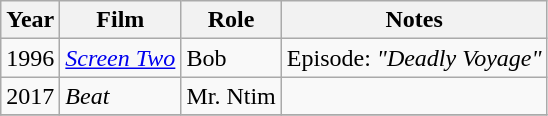<table class="wikitable">
<tr>
<th>Year</th>
<th>Film</th>
<th>Role</th>
<th>Notes</th>
</tr>
<tr>
<td>1996</td>
<td><em><a href='#'>Screen Two</a></em></td>
<td>Bob</td>
<td>Episode: <em>"Deadly Voyage"</em></td>
</tr>
<tr>
<td>2017</td>
<td><em>Beat</em></td>
<td>Mr. Ntim</td>
<td></td>
</tr>
<tr>
</tr>
</table>
